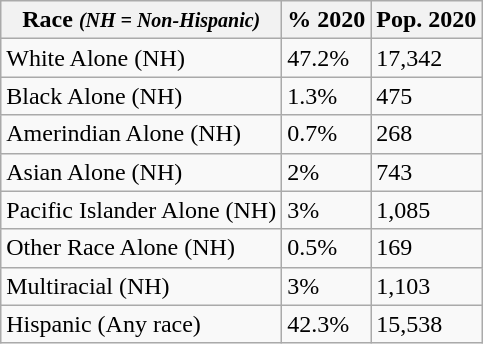<table class="wikitable">
<tr>
<th>Race <small><em>(NH = Non-Hispanic)</em></small></th>
<th>% 2020</th>
<th>Pop. 2020</th>
</tr>
<tr>
<td>White Alone (NH)</td>
<td>47.2%</td>
<td>17,342</td>
</tr>
<tr>
<td>Black Alone (NH)</td>
<td>1.3%</td>
<td>475</td>
</tr>
<tr>
<td>Amerindian Alone (NH)</td>
<td>0.7%</td>
<td>268</td>
</tr>
<tr>
<td>Asian Alone (NH)</td>
<td>2%</td>
<td>743</td>
</tr>
<tr>
<td>Pacific Islander Alone (NH)</td>
<td>3%</td>
<td>1,085</td>
</tr>
<tr>
<td>Other Race Alone (NH)</td>
<td>0.5%</td>
<td>169</td>
</tr>
<tr>
<td>Multiracial (NH)</td>
<td>3%</td>
<td>1,103</td>
</tr>
<tr>
<td>Hispanic (Any race)</td>
<td>42.3%</td>
<td>15,538</td>
</tr>
</table>
